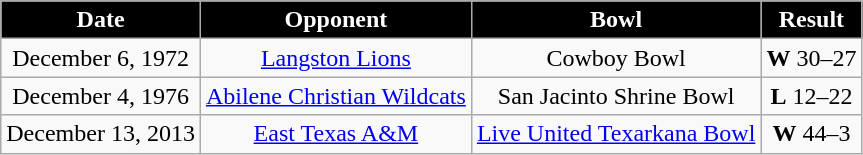<table class="wikitable" style="text-align:center">
<tr>
<th style="background:#000000; color:#FFFFFF;">Date</th>
<th style="background:#000000; color:#FFFFFF;">Opponent</th>
<th style="background:#000000; color:#FFFFFF;">Bowl</th>
<th style="background:#000000; color:#FFFFFF;">Result</th>
</tr>
<tr style="text-align:center;">
<td>December 6, 1972</td>
<td><a href='#'>Langston Lions</a></td>
<td>Cowboy Bowl</td>
<td><strong>W</strong> 30–27</td>
</tr>
<tr style="text-align:center;">
<td>December 4, 1976</td>
<td><a href='#'>Abilene Christian Wildcats</a></td>
<td>San Jacinto Shrine Bowl</td>
<td><strong>L</strong> 12–22</td>
</tr>
<tr style="text-align:center;">
<td>December 13, 2013</td>
<td><a href='#'>East Texas A&M</a></td>
<td><a href='#'>Live United Texarkana Bowl</a></td>
<td><strong>W</strong> 44–3</td>
</tr>
</table>
